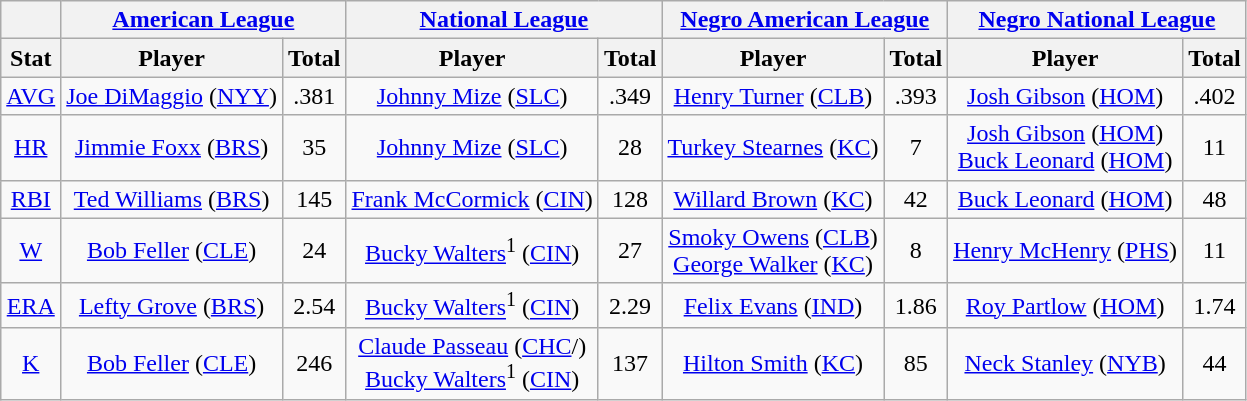<table class="wikitable" style="text-align:center;">
<tr>
<th></th>
<th colspan="2"><a href='#'>American League</a></th>
<th colspan="2"><a href='#'>National League</a></th>
<th colspan="2"><a href='#'>Negro American League</a></th>
<th colspan="2"><a href='#'>Negro National League</a></th>
</tr>
<tr>
<th>Stat</th>
<th>Player</th>
<th>Total</th>
<th>Player</th>
<th>Total</th>
<th>Player</th>
<th>Total</th>
<th>Player</th>
<th>Total</th>
</tr>
<tr>
<td><a href='#'>AVG</a></td>
<td><a href='#'>Joe DiMaggio</a> (<a href='#'>NYY</a>)</td>
<td>.381</td>
<td><a href='#'>Johnny Mize</a> (<a href='#'>SLC</a>)</td>
<td>.349</td>
<td><a href='#'>Henry Turner</a> (<a href='#'>CLB</a>)</td>
<td>.393</td>
<td><a href='#'>Josh Gibson</a> (<a href='#'>HOM</a>)</td>
<td>.402</td>
</tr>
<tr>
<td><a href='#'>HR</a></td>
<td><a href='#'>Jimmie Foxx</a> (<a href='#'>BRS</a>)</td>
<td>35</td>
<td><a href='#'>Johnny Mize</a> (<a href='#'>SLC</a>)</td>
<td>28</td>
<td><a href='#'>Turkey Stearnes</a> (<a href='#'>KC</a>)</td>
<td>7</td>
<td><a href='#'>Josh Gibson</a> (<a href='#'>HOM</a>)<br><a href='#'>Buck Leonard</a> (<a href='#'>HOM</a>)</td>
<td>11</td>
</tr>
<tr>
<td><a href='#'>RBI</a></td>
<td><a href='#'>Ted Williams</a> (<a href='#'>BRS</a>)</td>
<td>145</td>
<td><a href='#'>Frank McCormick</a> (<a href='#'>CIN</a>)</td>
<td>128</td>
<td><a href='#'>Willard Brown</a> (<a href='#'>KC</a>)</td>
<td>42</td>
<td><a href='#'>Buck Leonard</a> (<a href='#'>HOM</a>)</td>
<td>48</td>
</tr>
<tr>
<td><a href='#'>W</a></td>
<td><a href='#'>Bob Feller</a> (<a href='#'>CLE</a>)</td>
<td>24</td>
<td><a href='#'>Bucky Walters</a><sup>1</sup> (<a href='#'>CIN</a>)</td>
<td>27</td>
<td><a href='#'>Smoky Owens</a> (<a href='#'>CLB</a>)<br><a href='#'>George Walker</a> (<a href='#'>KC</a>)</td>
<td>8</td>
<td><a href='#'>Henry McHenry</a> (<a href='#'>PHS</a>)</td>
<td>11</td>
</tr>
<tr>
<td><a href='#'>ERA</a></td>
<td><a href='#'>Lefty Grove</a> (<a href='#'>BRS</a>)</td>
<td>2.54</td>
<td><a href='#'>Bucky Walters</a><sup>1</sup> (<a href='#'>CIN</a>)</td>
<td>2.29</td>
<td><a href='#'>Felix Evans</a> (<a href='#'>IND</a>)</td>
<td>1.86</td>
<td><a href='#'>Roy Partlow</a> (<a href='#'>HOM</a>)</td>
<td>1.74</td>
</tr>
<tr>
<td><a href='#'>K</a></td>
<td><a href='#'>Bob Feller</a> (<a href='#'>CLE</a>)</td>
<td>246</td>
<td><a href='#'>Claude Passeau</a> (<a href='#'>CHC</a>/)<br><a href='#'>Bucky Walters</a><sup>1</sup> (<a href='#'>CIN</a>)</td>
<td>137</td>
<td><a href='#'>Hilton Smith</a> (<a href='#'>KC</a>)</td>
<td>85</td>
<td><a href='#'>Neck Stanley</a> (<a href='#'>NYB</a>)</td>
<td>44</td>
</tr>
</table>
